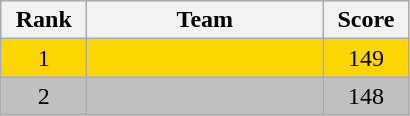<table class="wikitable" style="text-align: center;">
<tr>
<th width=50>Rank</th>
<th width=150>Team</th>
<th width=50>Score</th>
</tr>
<tr bgcolor=gold>
<td>1</td>
<td style="text-align:left;"></td>
<td>149</td>
</tr>
<tr bgcolor=silver>
<td>2</td>
<td style="text-align:left;"></td>
<td>148</td>
</tr>
</table>
